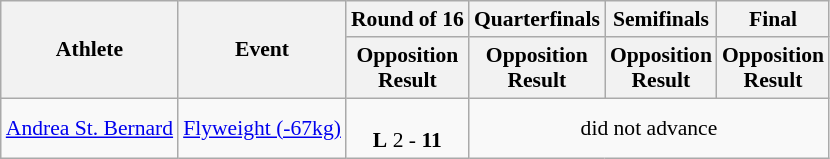<table class="wikitable" style="font-size:90%">
<tr>
<th rowspan="2">Athlete</th>
<th rowspan="2">Event</th>
<th>Round of 16</th>
<th>Quarterfinals</th>
<th>Semifinals</th>
<th>Final</th>
</tr>
<tr>
<th>Opposition<br>Result</th>
<th>Opposition<br>Result</th>
<th>Opposition<br>Result</th>
<th>Opposition<br>Result</th>
</tr>
<tr>
<td><a href='#'>Andrea St. Bernard</a></td>
<td><a href='#'>Flyweight (-67kg)</a></td>
<td align=center><br><strong>L</strong> 2 - <strong>11</strong></td>
<td align=center colspan="7">did not advance</td>
</tr>
</table>
